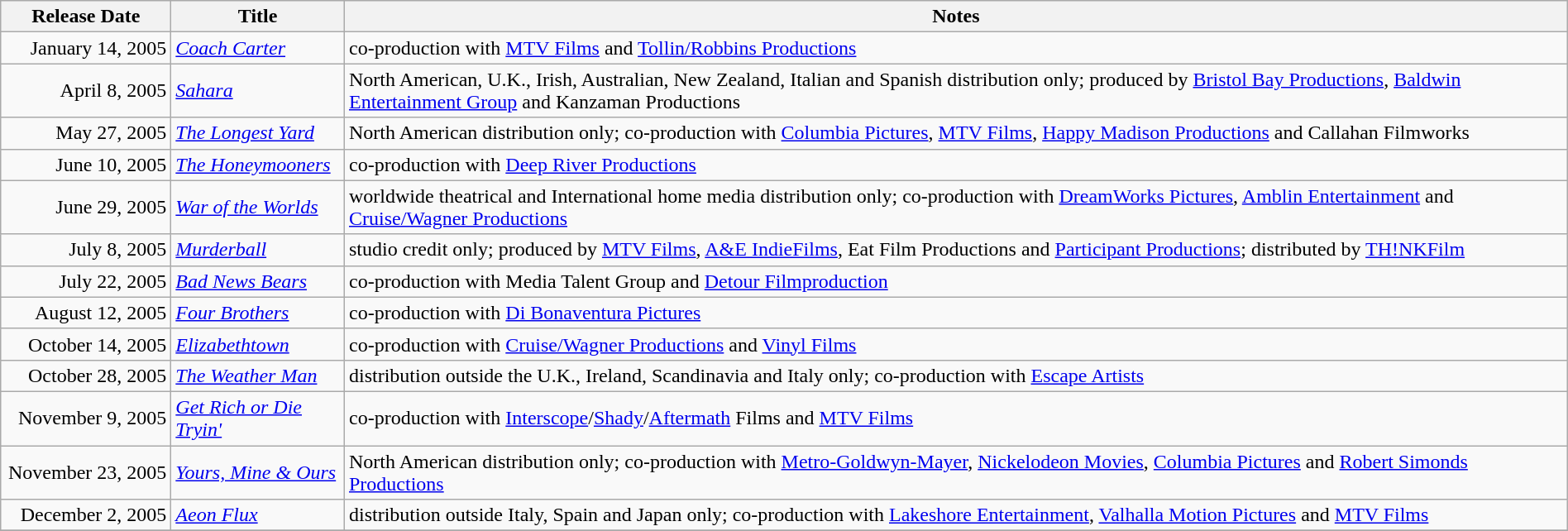<table class="wikitable sortable" style=width:100%;">
<tr>
<th scope="col" style=width:130px;">Release Date</th>
<th>Title</th>
<th>Notes</th>
</tr>
<tr>
<td style="text-align:right;">January 14, 2005</td>
<td><em><a href='#'>Coach Carter</a></em></td>
<td>co-production with <a href='#'>MTV Films</a> and <a href='#'>Tollin/Robbins Productions</a></td>
</tr>
<tr>
<td style="text-align:right;">April 8, 2005</td>
<td><em><a href='#'>Sahara</a></em></td>
<td>North American, U.K., Irish, Australian, New Zealand, Italian and Spanish distribution only; produced by <a href='#'>Bristol Bay Productions</a>, <a href='#'>Baldwin Entertainment Group</a> and Kanzaman Productions</td>
</tr>
<tr>
<td style="text-align:right;">May 27, 2005</td>
<td><em><a href='#'>The Longest Yard</a></em></td>
<td>North American distribution only; co-production with <a href='#'>Columbia Pictures</a>, <a href='#'>MTV Films</a>, <a href='#'>Happy Madison Productions</a> and Callahan Filmworks</td>
</tr>
<tr>
<td style="text-align:right;">June 10, 2005</td>
<td><em><a href='#'>The Honeymooners</a></em></td>
<td>co-production with <a href='#'>Deep River Productions</a></td>
</tr>
<tr>
<td style="text-align:right;">June 29, 2005</td>
<td><em><a href='#'>War of the Worlds</a></em></td>
<td>worldwide theatrical and International home media distribution only; co-production with <a href='#'>DreamWorks Pictures</a>, <a href='#'>Amblin Entertainment</a> and <a href='#'>Cruise/Wagner Productions</a></td>
</tr>
<tr>
<td style="text-align:right;">July 8, 2005</td>
<td><em><a href='#'>Murderball</a></em></td>
<td>studio credit only; produced by <a href='#'>MTV Films</a>, <a href='#'>A&E IndieFilms</a>, Eat Film Productions and <a href='#'>Participant Productions</a>; distributed by <a href='#'>TH!NKFilm</a></td>
</tr>
<tr>
<td style="text-align:right;">July 22, 2005</td>
<td><em><a href='#'>Bad News Bears</a></em></td>
<td>co-production with Media Talent Group and <a href='#'>Detour Filmproduction</a></td>
</tr>
<tr>
<td style="text-align:right;">August 12, 2005</td>
<td><em><a href='#'>Four Brothers</a></em></td>
<td>co-production with <a href='#'>Di Bonaventura Pictures</a></td>
</tr>
<tr>
<td style="text-align:right;">October 14, 2005</td>
<td><em><a href='#'>Elizabethtown</a></em></td>
<td>co-production with <a href='#'>Cruise/Wagner Productions</a> and <a href='#'>Vinyl Films</a></td>
</tr>
<tr>
<td style="text-align:right;">October 28, 2005</td>
<td><em><a href='#'>The Weather Man</a></em></td>
<td>distribution outside the U.K., Ireland, Scandinavia and Italy only; co-production with <a href='#'>Escape Artists</a></td>
</tr>
<tr>
<td style="text-align:right;">November 9, 2005</td>
<td><em><a href='#'>Get Rich or Die Tryin'</a></em></td>
<td>co-production with <a href='#'>Interscope</a>/<a href='#'>Shady</a>/<a href='#'>Aftermath</a> Films and <a href='#'>MTV Films</a></td>
</tr>
<tr>
<td style="text-align:right;">November 23, 2005</td>
<td><em><a href='#'>Yours, Mine & Ours</a></em></td>
<td>North American distribution only; co-production with <a href='#'>Metro-Goldwyn-Mayer</a>, <a href='#'>Nickelodeon Movies</a>, <a href='#'>Columbia Pictures</a> and <a href='#'>Robert Simonds Productions</a></td>
</tr>
<tr>
<td style="text-align:right;">December 2, 2005</td>
<td><em><a href='#'>Aeon Flux</a></em></td>
<td>distribution outside Italy, Spain and Japan only; co-production with <a href='#'>Lakeshore Entertainment</a>, <a href='#'>Valhalla Motion Pictures</a> and <a href='#'>MTV Films</a></td>
</tr>
<tr>
</tr>
</table>
